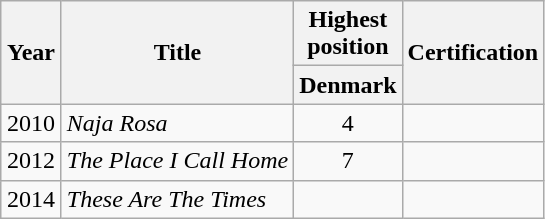<table class="wikitable">
<tr>
<th width="33" rowspan="2" style="text-align:center;">Year</th>
<th rowspan="2">Title</th>
<th colspan="1">Highest <br>position</th>
<th rowspan="2">Certification</th>
</tr>
<tr>
<th align="center">Denmark<br></th>
</tr>
<tr>
<td align="center">2010</td>
<td><em>Naja Rosa</em></td>
<td align="center">4</td>
<td></td>
</tr>
<tr>
<td align="center">2012</td>
<td><em>The Place I Call Home</em></td>
<td align="center">7</td>
<td></td>
</tr>
<tr>
<td align="center">2014</td>
<td><em>These Are The Times</em></td>
<td align="center"></td>
<td></td>
</tr>
</table>
